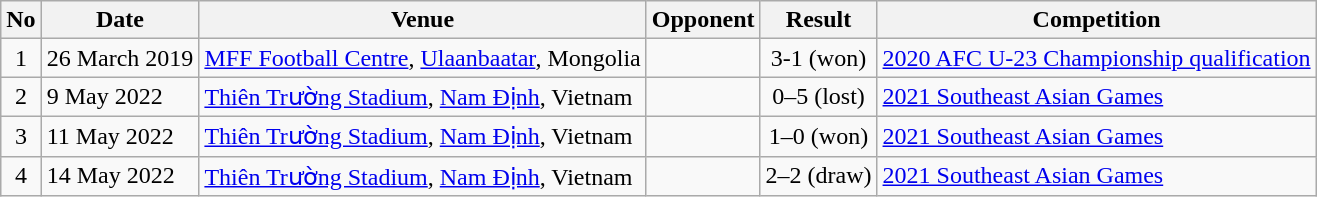<table class="wikitable">
<tr>
<th>No</th>
<th>Date</th>
<th>Venue</th>
<th>Opponent</th>
<th>Result</th>
<th>Competition</th>
</tr>
<tr>
<td align=center>1</td>
<td>26 March 2019</td>
<td><a href='#'>MFF Football Centre</a>, <a href='#'>Ulaanbaatar</a>, Mongolia</td>
<td></td>
<td align=center>3-1 (won)</td>
<td><a href='#'>2020 AFC U-23 Championship qualification</a></td>
</tr>
<tr>
<td align=center>2</td>
<td>9 May 2022</td>
<td><a href='#'>Thiên Trường Stadium</a>, <a href='#'>Nam Định</a>, Vietnam</td>
<td></td>
<td align=center>0–5 (lost)</td>
<td><a href='#'>2021 Southeast Asian Games</a></td>
</tr>
<tr>
<td align=center>3</td>
<td>11 May 2022</td>
<td><a href='#'>Thiên Trường Stadium</a>, <a href='#'>Nam Định</a>, Vietnam</td>
<td></td>
<td align=center>1–0 (won)</td>
<td><a href='#'>2021 Southeast Asian Games</a></td>
</tr>
<tr>
<td align=center>4</td>
<td>14 May 2022</td>
<td><a href='#'>Thiên Trường Stadium</a>, <a href='#'>Nam Định</a>, Vietnam</td>
<td></td>
<td align=center>2–2 (draw)</td>
<td><a href='#'>2021 Southeast Asian Games</a></td>
</tr>
</table>
